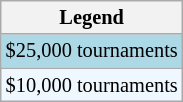<table class=wikitable style="font-size:85%">
<tr>
<th>Legend</th>
</tr>
<tr style="background:lightblue;">
<td>$25,000 tournaments</td>
</tr>
<tr style="background:#f0f8ff;">
<td>$10,000 tournaments</td>
</tr>
</table>
